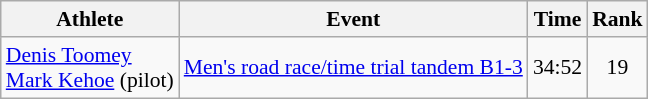<table class=wikitable style="font-size:90%">
<tr>
<th>Athlete</th>
<th>Event</th>
<th>Time</th>
<th>Rank</th>
</tr>
<tr>
<td rowspan="2"><a href='#'>Denis Toomey</a><br> <a href='#'>Mark Kehoe</a> (pilot)</td>
<td><a href='#'>Men's road race/time trial tandem B1-3</a></td>
<td style="text-align:center;">34:52</td>
<td style="text-align:center;">19</td>
</tr>
</table>
